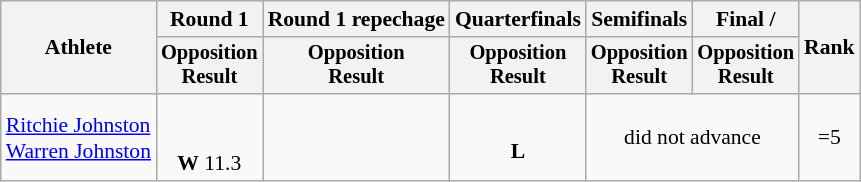<table class="wikitable" style="font-size:90%;text-align:center;">
<tr>
<th rowspan=2>Athlete</th>
<th>Round 1</th>
<th>Round 1 repechage</th>
<th>Quarterfinals</th>
<th>Semifinals</th>
<th>Final / </th>
<th rowspan=2>Rank</th>
</tr>
<tr style="font-size:95%">
<th>Opposition<br>Result</th>
<th>Opposition<br>Result</th>
<th>Opposition<br>Result</th>
<th>Opposition<br>Result</th>
<th>Opposition<br>Result</th>
</tr>
<tr>
<td style="text-align:left;"><a href='#'>Ritchie Johnston</a><br><a href='#'>Warren Johnston</a></td>
<td><br><br><strong>W</strong> 11.3</td>
<td></td>
<td><br><strong>L</strong></td>
<td colspan=2>did not advance</td>
<td>=5</td>
</tr>
</table>
